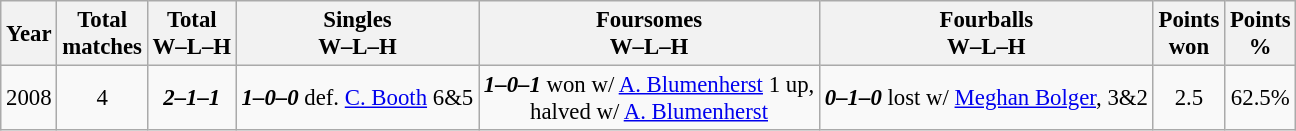<table class="wikitable" style="text-align:center; font-size: 95%;">
<tr>
<th>Year</th>
<th>Total<br>matches</th>
<th>Total<br>W–L–H</th>
<th>Singles<br>W–L–H</th>
<th>Foursomes<br>W–L–H</th>
<th>Fourballs<br>W–L–H</th>
<th>Points<br>won</th>
<th>Points<br>%</th>
</tr>
<tr>
<td>2008</td>
<td>4</td>
<td><strong><em>2–1–1</em></strong></td>
<td><strong><em>1–0–0</em></strong> def. <a href='#'>C. Booth</a> 6&5</td>
<td><strong><em>1–0–1</em></strong> won w/ <a href='#'>A. Blumenherst</a> 1 up,<br>halved w/ <a href='#'>A. Blumenherst</a></td>
<td><strong><em>0–1–0</em></strong> lost w/ <a href='#'>Meghan Bolger</a>, 3&2</td>
<td>2.5</td>
<td>62.5%</td>
</tr>
</table>
